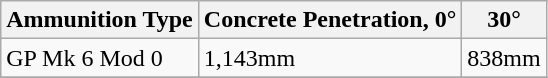<table class="wikitable">
<tr>
<th>Ammunition Type</th>
<th>Concrete Penetration, 0° </th>
<th>30°</th>
</tr>
<tr>
<td>GP Mk 6 Mod 0</td>
<td>1,143mm</td>
<td>838mm</td>
</tr>
<tr>
</tr>
</table>
